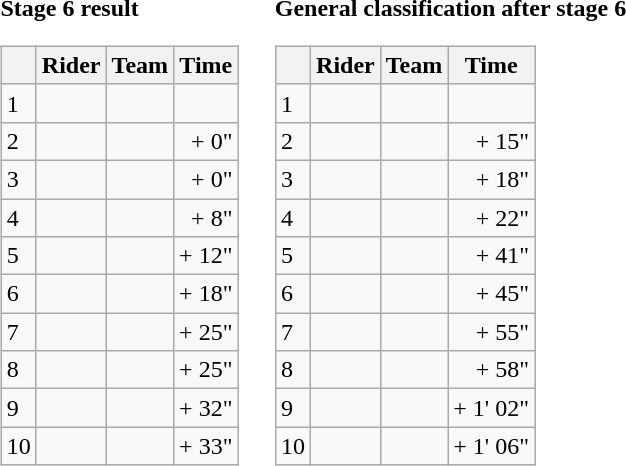<table>
<tr>
<td><strong>Stage 6 result</strong><br><table class="wikitable">
<tr>
<th></th>
<th>Rider</th>
<th>Team</th>
<th>Time</th>
</tr>
<tr>
<td>1</td>
<td></td>
<td></td>
<td align="right"></td>
</tr>
<tr>
<td>2</td>
<td></td>
<td></td>
<td align="right">+ 0"</td>
</tr>
<tr>
<td>3</td>
<td></td>
<td></td>
<td align="right">+ 0"</td>
</tr>
<tr>
<td>4</td>
<td></td>
<td></td>
<td align="right">+ 8"</td>
</tr>
<tr>
<td>5</td>
<td></td>
<td></td>
<td align="right">+ 12"</td>
</tr>
<tr>
<td>6</td>
<td></td>
<td></td>
<td align="right">+ 18"</td>
</tr>
<tr>
<td>7</td>
<td></td>
<td></td>
<td align="right">+ 25"</td>
</tr>
<tr>
<td>8</td>
<td></td>
<td></td>
<td align="right">+ 25"</td>
</tr>
<tr>
<td>9</td>
<td></td>
<td></td>
<td align="right">+ 32"</td>
</tr>
<tr>
<td>10</td>
<td></td>
<td></td>
<td align="right">+ 33"</td>
</tr>
</table>
</td>
<td></td>
<td><strong>General classification after stage 6</strong><br><table class="wikitable">
<tr>
<th></th>
<th>Rider</th>
<th>Team</th>
<th>Time</th>
</tr>
<tr>
<td>1</td>
<td> </td>
<td></td>
<td align="right"></td>
</tr>
<tr>
<td>2</td>
<td></td>
<td></td>
<td align="right">+ 15"</td>
</tr>
<tr>
<td>3</td>
<td></td>
<td></td>
<td align="right">+ 18"</td>
</tr>
<tr>
<td>4</td>
<td></td>
<td></td>
<td align="right">+ 22"</td>
</tr>
<tr>
<td>5</td>
<td></td>
<td></td>
<td align="right">+ 41"</td>
</tr>
<tr>
<td>6</td>
<td></td>
<td></td>
<td align="right">+ 45"</td>
</tr>
<tr>
<td>7</td>
<td></td>
<td></td>
<td align="right">+ 55"</td>
</tr>
<tr>
<td>8</td>
<td></td>
<td></td>
<td align="right">+ 58"</td>
</tr>
<tr>
<td>9</td>
<td></td>
<td></td>
<td align="right">+ 1' 02"</td>
</tr>
<tr>
<td>10</td>
<td></td>
<td></td>
<td align="right">+ 1' 06"</td>
</tr>
</table>
</td>
</tr>
</table>
